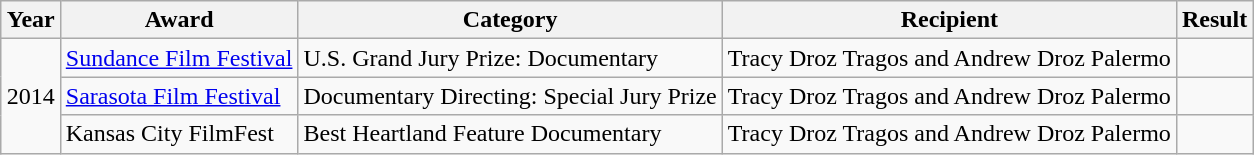<table class="wikitable sortable" style="margin:1em auto;">
<tr>
<th>Year</th>
<th>Award</th>
<th>Category</th>
<th>Recipient</th>
<th>Result</th>
</tr>
<tr>
<td rowspan="3">2014</td>
<td><a href='#'>Sundance Film Festival</a></td>
<td>U.S. Grand Jury Prize: Documentary</td>
<td>Tracy Droz Tragos and Andrew Droz Palermo</td>
<td></td>
</tr>
<tr>
<td><a href='#'>Sarasota Film Festival</a></td>
<td>Documentary Directing: Special Jury Prize</td>
<td>Tracy Droz Tragos and Andrew Droz Palermo</td>
<td></td>
</tr>
<tr>
<td>Kansas City FilmFest</td>
<td>Best Heartland Feature Documentary</td>
<td>Tracy Droz Tragos and Andrew Droz Palermo</td>
<td></td>
</tr>
</table>
